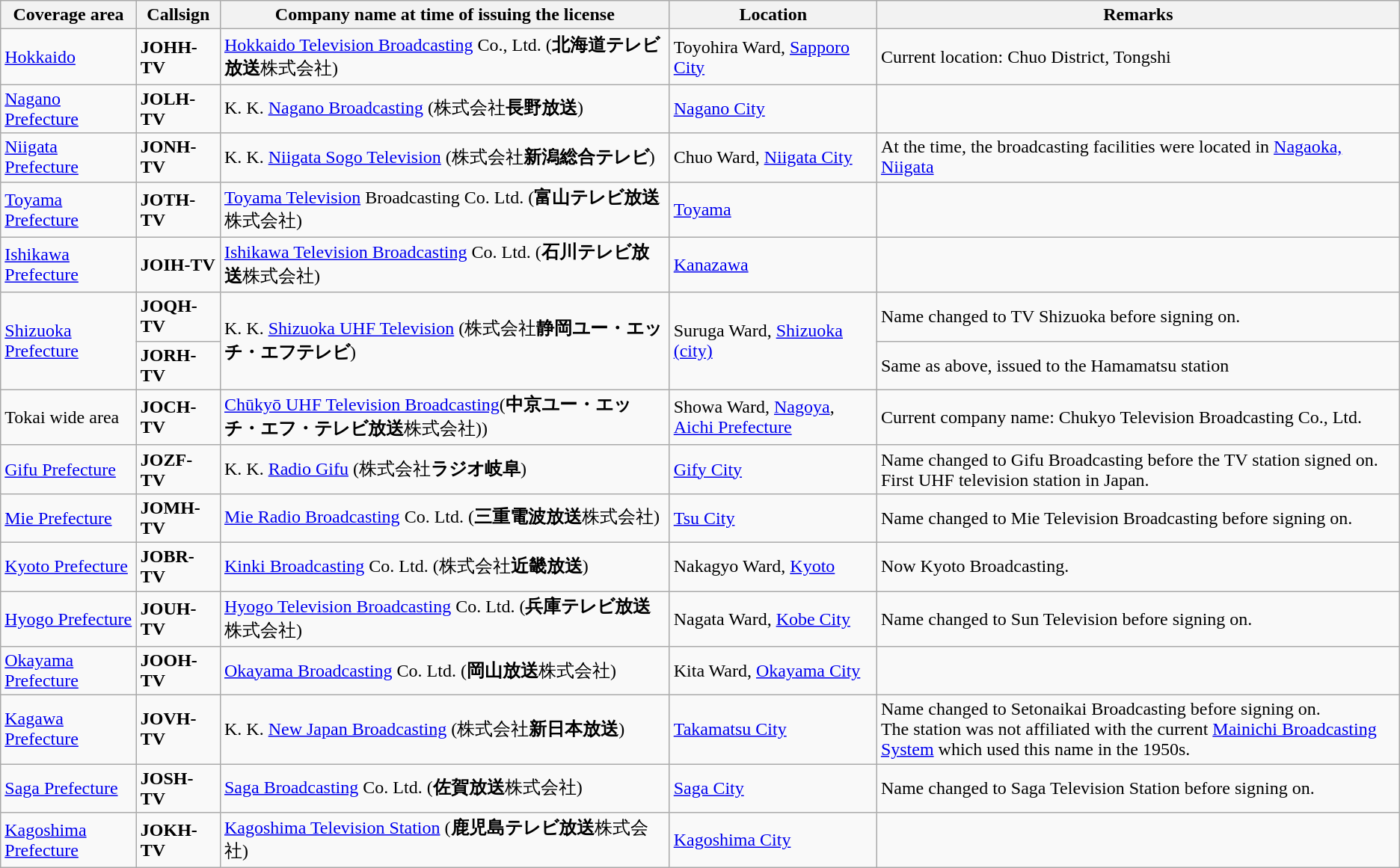<table class="wikitable">
<tr>
<th>Coverage area</th>
<th>Callsign</th>
<th>Company name at time of issuing the license</th>
<th>Location</th>
<th>Remarks</th>
</tr>
<tr>
<td><a href='#'>Hokkaido</a></td>
<td><strong>JOHH-TV</strong></td>
<td><a href='#'>Hokkaido Television Broadcasting</a> Co., Ltd. (<strong>北海道テレビ放送</strong>株式会社)</td>
<td>Toyohira Ward, <a href='#'>Sapporo City</a></td>
<td>Current location: Chuo District, Tongshi</td>
</tr>
<tr>
<td><a href='#'>Nagano Prefecture</a></td>
<td><strong>JOLH-TV</strong></td>
<td>K. K. <a href='#'>Nagano Broadcasting</a> (株式会社<strong>長野放送</strong>)</td>
<td><a href='#'>Nagano City</a></td>
<td></td>
</tr>
<tr>
<td><a href='#'>Niigata Prefecture</a></td>
<td><strong>JONH-TV</strong></td>
<td>K. K. <a href='#'>Niigata Sogo Television</a> (株式会社<strong>新潟総合テレビ</strong>)</td>
<td>Chuo Ward, <a href='#'>Niigata City</a></td>
<td>At the time, the broadcasting facilities were located in <a href='#'>Nagaoka, Niigata</a></td>
</tr>
<tr>
<td><a href='#'>Toyama Prefecture</a></td>
<td><strong>JOTH-TV</strong></td>
<td><a href='#'>Toyama Television</a> Broadcasting Co. Ltd. (<strong>富山テレビ放送</strong>株式会社)</td>
<td><a href='#'>Toyama</a></td>
<td></td>
</tr>
<tr>
<td><a href='#'>Ishikawa Prefecture</a></td>
<td><strong>JOIH-TV</strong></td>
<td><a href='#'>Ishikawa Television Broadcasting</a> Co. Ltd. (<strong>石川テレビ放送</strong>株式会社)</td>
<td><a href='#'>Kanazawa</a></td>
<td></td>
</tr>
<tr>
<td rowspan="2"><a href='#'>Shizuoka Prefecture</a></td>
<td><strong>JOQH-TV</strong></td>
<td rowspan="2">K. K. <a href='#'>Shizuoka UHF Television</a> (株式会社<strong>静岡ユー・エッチ・エフテレビ</strong>)</td>
<td rowspan="2">Suruga Ward, <a href='#'>Shizuoka (city)</a></td>
<td>Name changed to TV Shizuoka before signing on.</td>
</tr>
<tr>
<td><strong>JORH-TV</strong></td>
<td>Same as above, issued to the Hamamatsu station</td>
</tr>
<tr>
<td>Tokai wide area</td>
<td><strong>JOCH-TV</strong></td>
<td><a href='#'>Chūkyō UHF Television Broadcasting</a>(<strong>中京ユー・エッチ・エフ・テレビ放送</strong>株式会社))</td>
<td>Showa Ward, <a href='#'>Nagoya</a>, <a href='#'>Aichi Prefecture</a></td>
<td>Current company name: Chukyo Television Broadcasting Co., Ltd.</td>
</tr>
<tr>
<td><a href='#'>Gifu Prefecture</a></td>
<td><strong>JOZF-TV</strong></td>
<td>K. K. <a href='#'>Radio Gifu</a> (株式会社<strong>ラジオ岐阜</strong>)</td>
<td><a href='#'>Gify City</a></td>
<td>Name changed to Gifu Broadcasting before the TV station signed on. First UHF television station in Japan.</td>
</tr>
<tr>
<td><a href='#'>Mie Prefecture</a></td>
<td><strong>JOMH-TV</strong></td>
<td><a href='#'>Mie Radio Broadcasting</a> Co. Ltd. (<strong>三重電波放送</strong>株式会社)</td>
<td><a href='#'>Tsu City</a></td>
<td>Name changed to Mie Television Broadcasting before signing on.</td>
</tr>
<tr>
<td><a href='#'>Kyoto Prefecture</a></td>
<td><strong>JOBR-TV</strong></td>
<td><a href='#'>Kinki Broadcasting</a> Co. Ltd. (株式会社<strong>近畿放送</strong>)</td>
<td>Nakagyo Ward, <a href='#'>Kyoto</a></td>
<td>Now Kyoto Broadcasting.</td>
</tr>
<tr>
<td><a href='#'>Hyogo Prefecture</a></td>
<td><strong>JOUH-TV</strong></td>
<td><a href='#'>Hyogo Television Broadcasting</a> Co. Ltd. (<strong>兵庫テレビ放送</strong>株式会社)</td>
<td>Nagata Ward, <a href='#'>Kobe City</a></td>
<td>Name changed to Sun Television before signing on.</td>
</tr>
<tr>
<td><a href='#'>Okayama Prefecture</a></td>
<td><strong>JOOH-TV</strong></td>
<td><a href='#'>Okayama Broadcasting</a> Co. Ltd. (<strong>岡山放送</strong>株式会社)</td>
<td>Kita Ward, <a href='#'>Okayama City</a></td>
<td></td>
</tr>
<tr>
<td><a href='#'>Kagawa Prefecture</a></td>
<td><strong>JOVH-TV</strong></td>
<td>K. K. <a href='#'>New Japan Broadcasting</a> (株式会社<strong>新日本放送</strong>)</td>
<td><a href='#'>Takamatsu City</a></td>
<td>Name changed to Setonaikai Broadcasting before signing on.<br>The station was not affiliated with the current <a href='#'>Mainichi Broadcasting System</a> which used this name in the 1950s.</td>
</tr>
<tr>
<td><a href='#'>Saga Prefecture</a></td>
<td><strong>JOSH-TV</strong></td>
<td><a href='#'>Saga Broadcasting</a> Co. Ltd. (<strong>佐賀放送</strong>株式会社)</td>
<td><a href='#'>Saga City</a></td>
<td>Name changed to Saga Television Station before signing on.</td>
</tr>
<tr>
<td><a href='#'>Kagoshima Prefecture</a></td>
<td><strong>JOKH-TV</strong></td>
<td><a href='#'>Kagoshima Television Station</a> (<strong>鹿児島テレビ放送</strong>株式会社)</td>
<td><a href='#'>Kagoshima City</a></td>
<td></td>
</tr>
</table>
